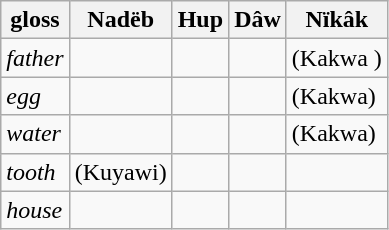<table class=wikitable>
<tr>
<th>gloss</th>
<th>Nadëb</th>
<th>Hup</th>
<th>Dâw</th>
<th>Nïkâk</th>
</tr>
<tr>
<td><em>father</em></td>
<td></td>
<td></td>
<td></td>
<td> (Kakwa )</td>
</tr>
<tr>
<td><em>egg</em></td>
<td></td>
<td></td>
<td></td>
<td> (Kakwa)</td>
</tr>
<tr>
<td><em>water</em></td>
<td></td>
<td></td>
<td></td>
<td> (Kakwa)</td>
</tr>
<tr>
<td><em>tooth</em></td>
<td> (Kuyawi)</td>
<td></td>
<td></td>
<td></td>
</tr>
<tr>
<td><em>house</em></td>
<td></td>
<td></td>
<td></td>
<td></td>
</tr>
</table>
